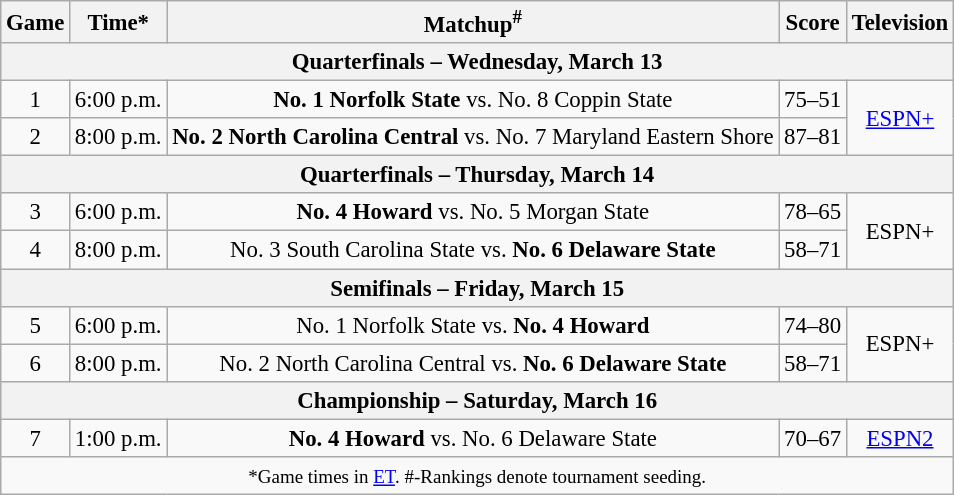<table class="wikitable" style="font-size: 95%;text-align:center">
<tr>
<th>Game</th>
<th>Time*</th>
<th>Matchup<sup>#</sup></th>
<th>Score</th>
<th>Television</th>
</tr>
<tr>
<th colspan="6">Quarterfinals – Wednesday, March 13</th>
</tr>
<tr>
<td>1</td>
<td>6:00 p.m.</td>
<td><strong>No. 1  Norfolk State</strong> vs. No. 8 Coppin State</td>
<td>75–51</td>
<td rowspan="2"><a href='#'>ESPN+</a></td>
</tr>
<tr>
<td>2</td>
<td>8:00 p.m.</td>
<td><strong>No. 2 North Carolina Central</strong> vs. No. 7 Maryland Eastern Shore</td>
<td>87–81</td>
</tr>
<tr>
<th colspan="6">Quarterfinals – Thursday, March 14</th>
</tr>
<tr>
<td>3</td>
<td>6:00 p.m.</td>
<td><strong>No. 4 Howard</strong> vs. No. 5 Morgan State</td>
<td>78–65</td>
<td rowspan="2">ESPN+</td>
</tr>
<tr>
<td>4</td>
<td>8:00 p.m.</td>
<td>No. 3 South Carolina State vs. <strong>No. 6 Delaware State</strong></td>
<td>58–71</td>
</tr>
<tr>
<th colspan="6">Semifinals – Friday, March 15</th>
</tr>
<tr>
<td>5</td>
<td>6:00 p.m.</td>
<td>No. 1 Norfolk State vs. <strong>No. 4 Howard</strong></td>
<td>74–80</td>
<td rowspan="2">ESPN+</td>
</tr>
<tr>
<td>6</td>
<td>8:00 p.m.</td>
<td>No. 2 North Carolina Central vs. <strong>No. 6 Delaware State</strong></td>
<td>58–71</td>
</tr>
<tr>
<th colspan="6">Championship – Saturday, March 16</th>
</tr>
<tr>
<td>7</td>
<td>1:00 p.m.</td>
<td><strong>No. 4 Howard</strong> vs. No. 6 Delaware State</td>
<td>70–67</td>
<td rowspan="1"><a href='#'>ESPN2</a></td>
</tr>
<tr>
<td colspan="6"><small>*Game times in <a href='#'>ET</a>. #-Rankings denote tournament seeding.</small></td>
</tr>
</table>
